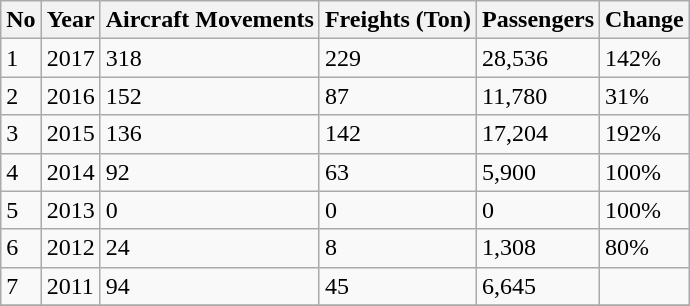<table class="wikitable sortable">
<tr>
<th>No</th>
<th>Year</th>
<th>Aircraft Movements</th>
<th>Freights (Ton)</th>
<th>Passengers</th>
<th>Change</th>
</tr>
<tr>
<td>1</td>
<td>2017</td>
<td>318</td>
<td>229</td>
<td>28,536</td>
<td>142%</td>
</tr>
<tr>
<td>2</td>
<td>2016</td>
<td>152</td>
<td>87</td>
<td>11,780</td>
<td>31%</td>
</tr>
<tr>
<td>3</td>
<td>2015</td>
<td>136</td>
<td>142</td>
<td>17,204</td>
<td>192%</td>
</tr>
<tr>
<td>4</td>
<td>2014</td>
<td>92</td>
<td>63</td>
<td>5,900</td>
<td>100%</td>
</tr>
<tr>
<td>5</td>
<td>2013</td>
<td>0</td>
<td>0</td>
<td>0</td>
<td>100%</td>
</tr>
<tr>
<td>6</td>
<td>2012</td>
<td>24</td>
<td>8</td>
<td>1,308</td>
<td>80%</td>
</tr>
<tr>
<td>7</td>
<td>2011</td>
<td>94</td>
<td>45</td>
<td>6,645</td>
<td></td>
</tr>
<tr>
</tr>
</table>
